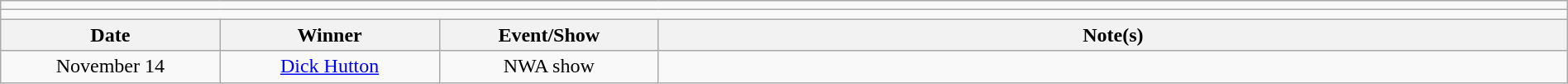<table class="wikitable" style="text-align:center; width:100%;">
<tr>
<td colspan="5"></td>
</tr>
<tr>
<td colspan="5"><strong></strong></td>
</tr>
<tr>
<th width=14%>Date</th>
<th width=14%>Winner</th>
<th width=14%>Event/Show</th>
<th width=58%>Note(s)</th>
</tr>
<tr>
<td>November 14</td>
<td><a href='#'>Dick Hutton</a></td>
<td>NWA show</td>
<td align=left></td>
</tr>
</table>
